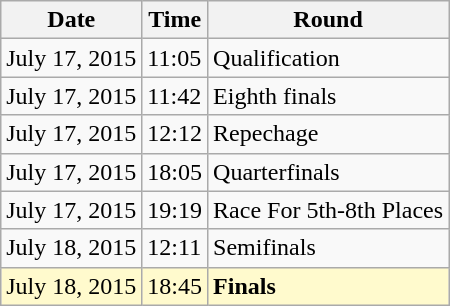<table class="wikitable">
<tr>
<th>Date</th>
<th>Time</th>
<th>Round</th>
</tr>
<tr>
<td>July 17, 2015</td>
<td>11:05</td>
<td>Qualification</td>
</tr>
<tr>
<td>July 17, 2015</td>
<td>11:42</td>
<td>Eighth finals</td>
</tr>
<tr>
<td>July 17, 2015</td>
<td>12:12</td>
<td>Repechage</td>
</tr>
<tr>
<td>July 17, 2015</td>
<td>18:05</td>
<td>Quarterfinals</td>
</tr>
<tr>
<td>July 17, 2015</td>
<td>19:19</td>
<td>Race For 5th-8th Places</td>
</tr>
<tr>
<td>July 18, 2015</td>
<td>12:11</td>
<td>Semifinals</td>
</tr>
<tr style=background:lemonchiffon>
<td>July 18, 2015</td>
<td>18:45</td>
<td><strong>Finals</strong></td>
</tr>
</table>
